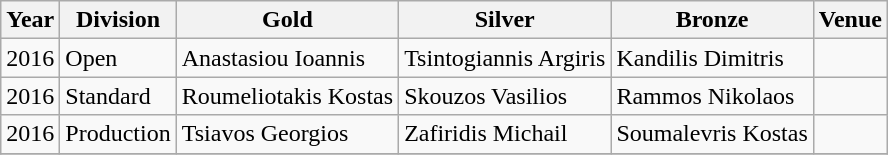<table class="wikitable sortable" style="text-align: left;">
<tr>
<th>Year</th>
<th>Division</th>
<th> Gold</th>
<th> Silver</th>
<th> Bronze</th>
<th>Venue</th>
</tr>
<tr>
<td>2016</td>
<td>Open</td>
<td>Anastasiou Ioannis</td>
<td>Tsintogiannis Argiris</td>
<td>Kandilis Dimitris</td>
<td></td>
</tr>
<tr>
<td>2016</td>
<td>Standard</td>
<td>Roumeliotakis Kostas</td>
<td>Skouzos Vasilios</td>
<td>Rammos Nikolaos</td>
<td></td>
</tr>
<tr>
<td>2016</td>
<td>Production</td>
<td>Tsiavos Georgios</td>
<td>Zafiridis Michail</td>
<td>Soumalevris Kostas</td>
<td></td>
</tr>
<tr>
</tr>
</table>
